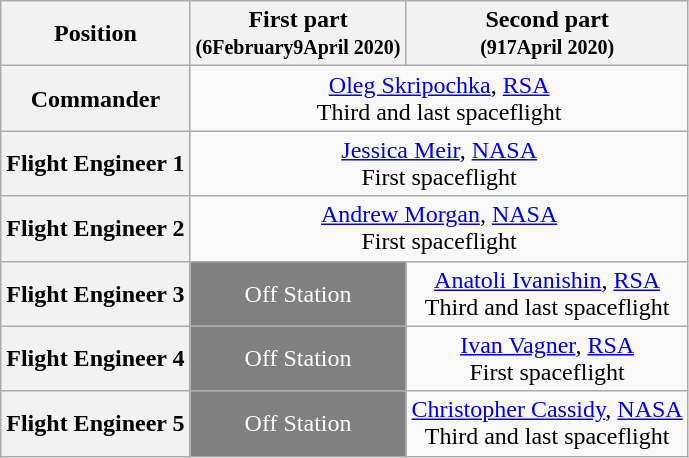<table class="wikitable">
<tr>
<th>Position</th>
<th>First part<br><small>(6February9April 2020)</small></th>
<th>Second part<br><small>(917April 2020)</small></th>
</tr>
<tr>
<th>Commander</th>
<td colspan=2 align=center> <a href='#'>Oleg Skripochka</a>, <a href='#'>RSA</a><br>Third and last spaceflight</td>
</tr>
<tr>
<th>Flight Engineer 1</th>
<td colspan=2 align=center> <a href='#'>Jessica Meir</a>, <a href='#'>NASA</a><br>First spaceflight</td>
</tr>
<tr>
<th>Flight Engineer 2</th>
<td colspan=2 align=center> <a href='#'>Andrew Morgan</a>, <a href='#'>NASA</a><br>First spaceflight</td>
</tr>
<tr>
<th>Flight Engineer 3</th>
<td align=center style="background:grey; color:white;">Off Station</td>
<td align=center> <a href='#'>Anatoli Ivanishin</a>, <a href='#'>RSA</a><br>Third and last spaceflight</td>
</tr>
<tr>
<th>Flight Engineer 4</th>
<td align=center style="background:grey; color:white;">Off Station</td>
<td align=center> <a href='#'>Ivan Vagner</a>, <a href='#'>RSA</a><br>First spaceflight</td>
</tr>
<tr>
<th>Flight Engineer 5</th>
<td align=center style="background:grey; color:white;">Off Station</td>
<td align=center> <a href='#'>Christopher Cassidy</a>, <a href='#'>NASA</a><br>Third and last spaceflight</td>
</tr>
</table>
